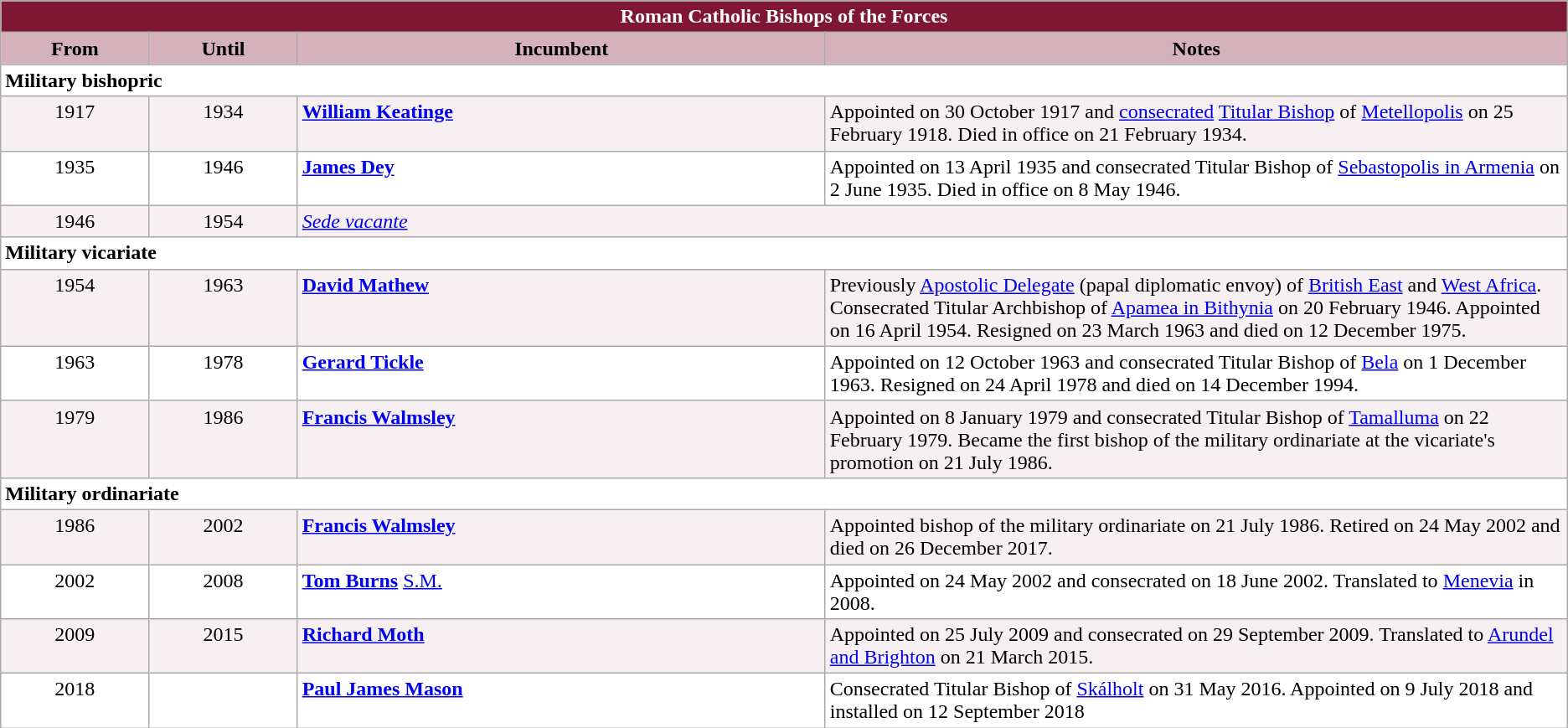<table class="wikitable">
<tr>
<th colspan="4" style="background:#7f1734; color:white;">Roman Catholic Bishops of the Forces</th>
</tr>
<tr>
<th style="background:#d4b1bb; width:9%;">From</th>
<th style="background:#d4b1bb; width:9%;">Until</th>
<th style="background:#d4b1bb; width:32%;">Incumbent</th>
<th style="background:#d4b1bb; width:45%;">Notes</th>
</tr>
<tr style="vertical-align:top; background:white;">
<td colspan="4"><strong>Military bishopric</strong></td>
</tr>
<tr style="vertical-align:top; background:#f7f0f2;">
<td align=center>1917</td>
<td align=center>1934</td>
<td><strong><a href='#'>William Keatinge</a></strong></td>
<td>Appointed on 30 October 1917 and <a href='#'>consecrated</a> <a href='#'>Titular Bishop</a> of <a href='#'>Metellopolis</a> on 25 February 1918. Died in office on 21 February 1934.</td>
</tr>
<tr style="vertical-align:top; background:white;">
<td align=center>1935</td>
<td align=center>1946</td>
<td><strong><a href='#'>James Dey</a></strong></td>
<td>Appointed on 13 April 1935 and consecrated Titular Bishop of <a href='#'>Sebastopolis in Armenia</a> on 2 June 1935. Died in office on 8 May 1946.</td>
</tr>
<tr style="vertical-align:top; background:#f7f0f2;">
<td align=center>1946</td>
<td align=center>1954</td>
<td colspan=2><em><a href='#'>Sede vacante</a></em></td>
</tr>
<tr style="vertical-align:top; background:white;">
<td colspan="4"><strong>Military vicariate</strong></td>
</tr>
<tr style="vertical-align:top; background:#f7f0f2;">
<td align=center>1954</td>
<td align=center>1963</td>
<td><strong><a href='#'>David Mathew</a></strong></td>
<td>Previously <a href='#'>Apostolic Delegate</a> (papal diplomatic envoy) of <a href='#'>British East</a> and <a href='#'>West Africa</a>. Consecrated Titular Archbishop of <a href='#'>Apamea in Bithynia</a> on 20 February 1946. Appointed on 16 April 1954. Resigned on 23 March 1963 and died on 12 December 1975.</td>
</tr>
<tr style="vertical-align:top; background:white;">
<td align=center>1963</td>
<td align=center>1978</td>
<td><strong><a href='#'>Gerard Tickle</a></strong></td>
<td>Appointed on 12 October 1963 and consecrated Titular Bishop of <a href='#'>Bela</a> on 1 December 1963. Resigned on 24 April 1978 and died on 14 December 1994.</td>
</tr>
<tr style="vertical-align:top; background:#f7f0f2;">
<td align=center>1979</td>
<td align=center>1986</td>
<td><strong><a href='#'>Francis Walmsley</a></strong></td>
<td>Appointed on 8 January 1979 and consecrated Titular Bishop of <a href='#'>Tamalluma</a> on 22 February 1979. Became the first bishop of the military ordinariate at the vicariate's promotion on 21 July 1986.</td>
</tr>
<tr style="vertical-align:top; background:white;">
<td colspan="4"><strong>Military ordinariate</strong></td>
</tr>
<tr style="vertical-align:top; background:#f7f0f2;">
<td align=center>1986</td>
<td align=center>2002</td>
<td><strong><a href='#'>Francis Walmsley</a></strong></td>
<td>Appointed bishop of the military ordinariate on 21 July 1986. Retired on 24 May 2002 and died on 26 December 2017.</td>
</tr>
<tr style="vertical-align:top; background:white;">
<td align=center>2002</td>
<td align=center>2008</td>
<td><strong><a href='#'>Tom Burns</a></strong> <a href='#'>S.M.</a></td>
<td>Appointed on 24 May 2002 and consecrated on 18 June 2002. Translated to <a href='#'>Menevia</a> in 2008.</td>
</tr>
<tr style="vertical-align:top; background:#f7f0f2;">
<td align=center>2009</td>
<td align=center>2015</td>
<td><strong><a href='#'>Richard Moth</a></strong></td>
<td>Appointed on 25 July 2009 and consecrated on 29 September 2009. Translated to <a href='#'>Arundel and Brighton</a> on 21 March 2015.</td>
</tr>
<tr style="vertical-align:top; background:white;">
<td align=center>2018</td>
<td></td>
<td><strong><a href='#'>Paul James Mason</a></strong></td>
<td>Consecrated Titular Bishop of <a href='#'>Skálholt</a> on 31 May 2016. Appointed on 9 July 2018 and installed on 12 September 2018</td>
</tr>
</table>
